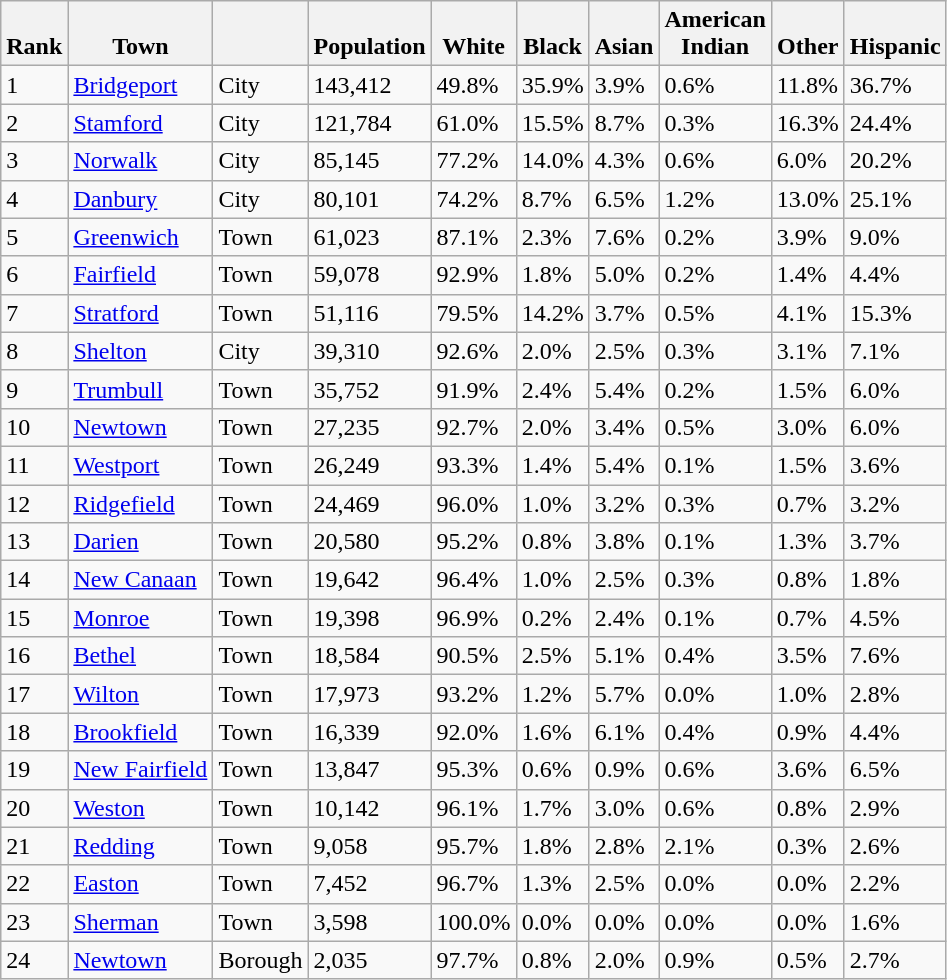<table class="wikitable sortable">
<tr valign=bottom>
<th>Rank</th>
<th>Town</th>
<th></th>
<th>Population</th>
<th>White</th>
<th>Black</th>
<th>Asian</th>
<th>American<br>Indian</th>
<th>Other</th>
<th>Hispanic</th>
</tr>
<tr>
<td>1</td>
<td><a href='#'>Bridgeport</a></td>
<td>City</td>
<td>143,412</td>
<td>49.8%</td>
<td>35.9%</td>
<td>3.9%</td>
<td>0.6%</td>
<td>11.8%</td>
<td>36.7%</td>
</tr>
<tr>
<td>2</td>
<td><a href='#'>Stamford</a></td>
<td>City</td>
<td>121,784</td>
<td>61.0%</td>
<td>15.5%</td>
<td>8.7%</td>
<td>0.3%</td>
<td>16.3%</td>
<td>24.4%</td>
</tr>
<tr>
<td>3</td>
<td><a href='#'>Norwalk</a></td>
<td>City</td>
<td>85,145</td>
<td>77.2%</td>
<td>14.0%</td>
<td>4.3%</td>
<td>0.6%</td>
<td>6.0%</td>
<td>20.2%</td>
</tr>
<tr>
<td>4</td>
<td><a href='#'>Danbury</a></td>
<td>City</td>
<td>80,101</td>
<td>74.2%</td>
<td>8.7%</td>
<td>6.5%</td>
<td>1.2%</td>
<td>13.0%</td>
<td>25.1%</td>
</tr>
<tr>
<td>5</td>
<td><a href='#'>Greenwich</a></td>
<td>Town</td>
<td>61,023</td>
<td>87.1%</td>
<td>2.3%</td>
<td>7.6%</td>
<td>0.2%</td>
<td>3.9%</td>
<td>9.0%</td>
</tr>
<tr>
<td>6</td>
<td><a href='#'>Fairfield</a></td>
<td>Town</td>
<td>59,078</td>
<td>92.9%</td>
<td>1.8%</td>
<td>5.0%</td>
<td>0.2%</td>
<td>1.4%</td>
<td>4.4%</td>
</tr>
<tr>
<td>7</td>
<td><a href='#'>Stratford</a></td>
<td>Town</td>
<td>51,116</td>
<td>79.5%</td>
<td>14.2%</td>
<td>3.7%</td>
<td>0.5%</td>
<td>4.1%</td>
<td>15.3%</td>
</tr>
<tr>
<td>8</td>
<td><a href='#'>Shelton</a></td>
<td>City</td>
<td>39,310</td>
<td>92.6%</td>
<td>2.0%</td>
<td>2.5%</td>
<td>0.3%</td>
<td>3.1%</td>
<td>7.1%</td>
</tr>
<tr>
<td>9</td>
<td><a href='#'>Trumbull</a></td>
<td>Town</td>
<td>35,752</td>
<td>91.9%</td>
<td>2.4%</td>
<td>5.4%</td>
<td>0.2%</td>
<td>1.5%</td>
<td>6.0%</td>
</tr>
<tr>
<td>10</td>
<td><a href='#'>Newtown</a></td>
<td>Town</td>
<td>27,235</td>
<td>92.7%</td>
<td>2.0%</td>
<td>3.4%</td>
<td>0.5%</td>
<td>3.0%</td>
<td>6.0%</td>
</tr>
<tr>
<td>11</td>
<td><a href='#'>Westport</a></td>
<td>Town</td>
<td>26,249</td>
<td>93.3%</td>
<td>1.4%</td>
<td>5.4%</td>
<td>0.1%</td>
<td>1.5%</td>
<td>3.6%</td>
</tr>
<tr>
<td>12</td>
<td><a href='#'>Ridgefield</a></td>
<td>Town</td>
<td>24,469</td>
<td>96.0%</td>
<td>1.0%</td>
<td>3.2%</td>
<td>0.3%</td>
<td>0.7%</td>
<td>3.2%</td>
</tr>
<tr>
<td>13</td>
<td><a href='#'>Darien</a></td>
<td>Town</td>
<td>20,580</td>
<td>95.2%</td>
<td>0.8%</td>
<td>3.8%</td>
<td>0.1%</td>
<td>1.3%</td>
<td>3.7%</td>
</tr>
<tr>
<td>14</td>
<td><a href='#'>New Canaan</a></td>
<td>Town</td>
<td>19,642</td>
<td>96.4%</td>
<td>1.0%</td>
<td>2.5%</td>
<td>0.3%</td>
<td>0.8%</td>
<td>1.8%</td>
</tr>
<tr>
<td>15</td>
<td><a href='#'>Monroe</a></td>
<td>Town</td>
<td>19,398</td>
<td>96.9%</td>
<td>0.2%</td>
<td>2.4%</td>
<td>0.1%</td>
<td>0.7%</td>
<td>4.5%</td>
</tr>
<tr>
<td>16</td>
<td><a href='#'>Bethel</a></td>
<td>Town</td>
<td>18,584</td>
<td>90.5%</td>
<td>2.5%</td>
<td>5.1%</td>
<td>0.4%</td>
<td>3.5%</td>
<td>7.6%</td>
</tr>
<tr>
<td>17</td>
<td><a href='#'>Wilton</a></td>
<td>Town</td>
<td>17,973</td>
<td>93.2%</td>
<td>1.2%</td>
<td>5.7%</td>
<td>0.0%</td>
<td>1.0%</td>
<td>2.8%</td>
</tr>
<tr>
<td>18</td>
<td><a href='#'>Brookfield</a></td>
<td>Town</td>
<td>16,339</td>
<td>92.0%</td>
<td>1.6%</td>
<td>6.1%</td>
<td>0.4%</td>
<td>0.9%</td>
<td>4.4%</td>
</tr>
<tr>
<td>19</td>
<td><a href='#'>New Fairfield</a></td>
<td>Town</td>
<td>13,847</td>
<td>95.3%</td>
<td>0.6%</td>
<td>0.9%</td>
<td>0.6%</td>
<td>3.6%</td>
<td>6.5%</td>
</tr>
<tr>
<td>20</td>
<td><a href='#'>Weston</a></td>
<td>Town</td>
<td>10,142</td>
<td>96.1%</td>
<td>1.7%</td>
<td>3.0%</td>
<td>0.6%</td>
<td>0.8%</td>
<td>2.9%</td>
</tr>
<tr>
<td>21</td>
<td><a href='#'>Redding</a></td>
<td>Town</td>
<td>9,058</td>
<td>95.7%</td>
<td>1.8%</td>
<td>2.8%</td>
<td>2.1%</td>
<td>0.3%</td>
<td>2.6%</td>
</tr>
<tr>
<td>22</td>
<td><a href='#'>Easton</a></td>
<td>Town</td>
<td>7,452</td>
<td>96.7%</td>
<td>1.3%</td>
<td>2.5%</td>
<td>0.0%</td>
<td>0.0%</td>
<td>2.2%</td>
</tr>
<tr>
<td>23</td>
<td><a href='#'>Sherman</a></td>
<td>Town</td>
<td>3,598</td>
<td>100.0%</td>
<td>0.0%</td>
<td>0.0%</td>
<td>0.0%</td>
<td>0.0%</td>
<td>1.6%</td>
</tr>
<tr>
<td>24</td>
<td><a href='#'>Newtown</a></td>
<td>Borough</td>
<td>2,035</td>
<td>97.7%</td>
<td>0.8%</td>
<td>2.0%</td>
<td>0.9%</td>
<td>0.5%</td>
<td>2.7%</td>
</tr>
</table>
